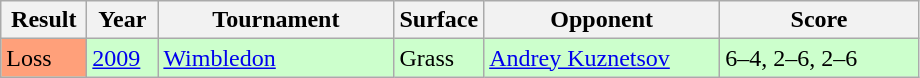<table class="sortable wikitable">
<tr>
<th style="width:50px;">Result</th>
<th style="width:40px;">Year</th>
<th style="width:150px;">Tournament</th>
<th style="width:50px;">Surface</th>
<th style="width:150px;">Opponent</th>
<th style="width:125px;" class="unsortable">Score</th>
</tr>
<tr style="background:#ccffcc;">
<td style="background:#ffa07a;">Loss</td>
<td><a href='#'>2009</a></td>
<td><a href='#'>Wimbledon</a></td>
<td>Grass</td>
<td> <a href='#'>Andrey Kuznetsov</a></td>
<td>6–4, 2–6, 2–6</td>
</tr>
</table>
